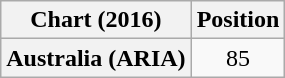<table class="wikitable plainrowheaders sortable" style="text-align:center">
<tr>
<th>Chart (2016)</th>
<th>Position</th>
</tr>
<tr>
<th scope="row">Australia (ARIA)</th>
<td>85</td>
</tr>
</table>
